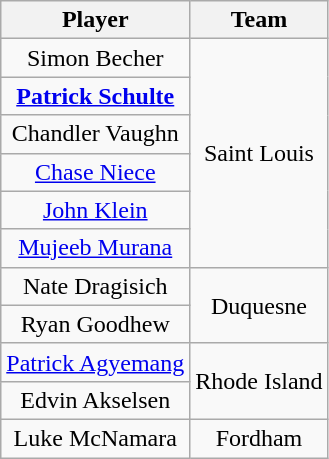<table class="wikitable" style="text-align: center;">
<tr>
<th>Player</th>
<th>Team</th>
</tr>
<tr>
<td>Simon Becher</td>
<td rowspan=6>Saint Louis</td>
</tr>
<tr>
<td><strong><a href='#'>Patrick Schulte</a></strong></td>
</tr>
<tr>
<td>Chandler Vaughn</td>
</tr>
<tr>
<td><a href='#'>Chase Niece</a></td>
</tr>
<tr>
<td><a href='#'>John Klein</a></td>
</tr>
<tr>
<td><a href='#'>Mujeeb Murana</a></td>
</tr>
<tr>
<td>Nate Dragisich</td>
<td rowspan=2>Duquesne</td>
</tr>
<tr>
<td>Ryan Goodhew</td>
</tr>
<tr>
<td><a href='#'>Patrick Agyemang</a></td>
<td rowspan=2>Rhode Island</td>
</tr>
<tr>
<td>Edvin Akselsen</td>
</tr>
<tr>
<td>Luke McNamara</td>
<td>Fordham</td>
</tr>
</table>
